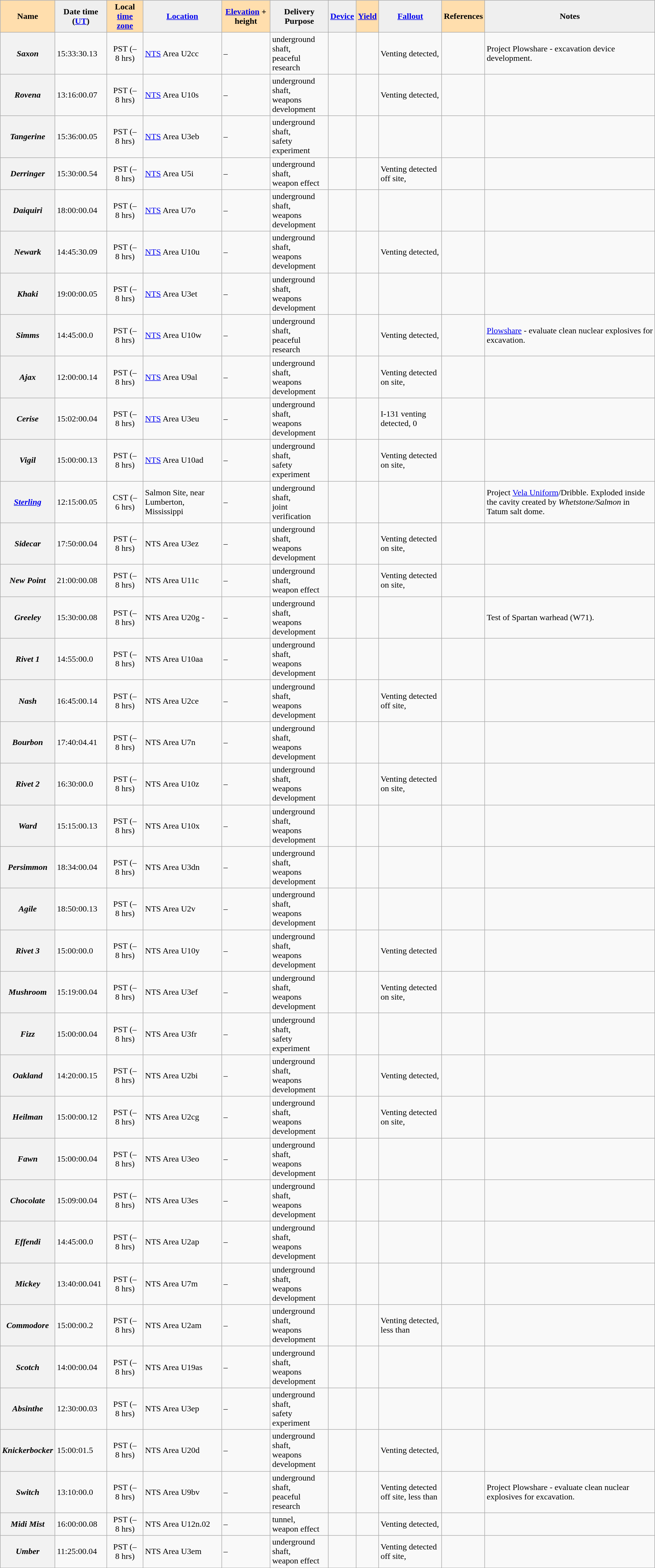<table class="wikitable sortable">
<tr>
<th style="background:#ffdead;">Name </th>
<th style="background:#efefef;">Date time (<a href='#'>UT</a>)</th>
<th style="background:#ffdead;">Local <a href='#'>time zone</a></th>
<th style="background:#efefef;"><a href='#'>Location</a></th>
<th style="background:#ffdead;"><a href='#'>Elevation</a> + height </th>
<th style="background:#efefef;">Delivery <br>Purpose </th>
<th style="background:#efefef;"><a href='#'>Device</a></th>
<th style="background:#ffdead;"><a href='#'>Yield</a></th>
<th style="background:#efefef;" class="unsortable"><a href='#'>Fallout</a></th>
<th style="background:#ffdead;" class="unsortable">References</th>
<th style="background:#efefef;" class="unsortable">Notes</th>
</tr>
<tr>
<th><em>Saxon</em></th>
<td> 15:33:30.13</td>
<td style="text-align:center;">PST (–8 hrs)<br></td>
<td><a href='#'>NTS</a> Area U2cc </td>
<td> – </td>
<td>underground shaft,<br>peaceful research</td>
<td></td>
<td style="text-align:center;"></td>
<td>Venting detected, </td>
<td></td>
<td>Project Plowshare  - excavation device development.</td>
</tr>
<tr>
<th><em>Rovena</em></th>
<td> 13:16:00.07</td>
<td style="text-align:center;">PST (–8 hrs)<br></td>
<td><a href='#'>NTS</a> Area U10s </td>
<td> – </td>
<td>underground shaft,<br>weapons development</td>
<td></td>
<td style="text-align:center;"></td>
<td>Venting detected, </td>
<td></td>
<td></td>
</tr>
<tr>
<th><em>Tangerine</em></th>
<td> 15:36:00.05</td>
<td style="text-align:center;">PST (–8 hrs)<br></td>
<td><a href='#'>NTS</a> Area U3eb </td>
<td> – </td>
<td>underground shaft,<br>safety experiment</td>
<td></td>
<td style="text-align:center;"></td>
<td></td>
<td></td>
<td></td>
</tr>
<tr>
<th><em>Derringer</em></th>
<td> 15:30:00.54</td>
<td style="text-align:center;">PST (–8 hrs)<br></td>
<td><a href='#'>NTS</a> Area U5i </td>
<td> – </td>
<td>underground shaft,<br>weapon effect</td>
<td></td>
<td style="text-align:center;"></td>
<td>Venting detected off site, </td>
<td></td>
<td></td>
</tr>
<tr>
<th><em>Daiquiri</em></th>
<td> 18:00:00.04</td>
<td style="text-align:center;">PST (–8 hrs)<br></td>
<td><a href='#'>NTS</a> Area U7o </td>
<td> – </td>
<td>underground shaft,<br>weapons development</td>
<td></td>
<td style="text-align:center;"></td>
<td></td>
<td></td>
<td></td>
</tr>
<tr>
<th><em>Newark</em></th>
<td> 14:45:30.09</td>
<td style="text-align:center;">PST (–8 hrs)<br></td>
<td><a href='#'>NTS</a> Area U10u </td>
<td> – </td>
<td>underground shaft,<br>weapons development</td>
<td></td>
<td style="text-align:center;"></td>
<td>Venting detected, </td>
<td></td>
<td></td>
</tr>
<tr>
<th><em>Khaki</em></th>
<td> 19:00:00.05</td>
<td style="text-align:center;">PST (–8 hrs)<br></td>
<td><a href='#'>NTS</a> Area U3et </td>
<td> – </td>
<td>underground shaft,<br>weapons development</td>
<td></td>
<td style="text-align:center;"></td>
<td></td>
<td></td>
<td></td>
</tr>
<tr>
<th><em>Simms</em></th>
<td> 14:45:00.0</td>
<td style="text-align:center;">PST (–8 hrs)<br></td>
<td><a href='#'>NTS</a> Area U10w </td>
<td> – </td>
<td>underground shaft,<br>peaceful research</td>
<td></td>
<td style="text-align:center;"></td>
<td>Venting detected, </td>
<td></td>
<td><a href='#'>Plowshare</a>  - evaluate clean nuclear explosives for excavation.</td>
</tr>
<tr>
<th><em>Ajax</em></th>
<td> 12:00:00.14</td>
<td style="text-align:center;">PST (–8 hrs)<br></td>
<td><a href='#'>NTS</a> Area U9al </td>
<td> – </td>
<td>underground shaft,<br>weapons development</td>
<td></td>
<td style="text-align:center;"></td>
<td>Venting detected on site, </td>
<td></td>
<td></td>
</tr>
<tr>
<th><em>Cerise</em></th>
<td> 15:02:00.04</td>
<td style="text-align:center;">PST (–8 hrs)<br></td>
<td><a href='#'>NTS</a> Area U3eu </td>
<td> – </td>
<td>underground shaft,<br>weapons development</td>
<td></td>
<td style="text-align:center;"></td>
<td>I-131 venting detected, 0</td>
<td></td>
<td></td>
</tr>
<tr>
<th><em>Vigil</em></th>
<td> 15:00:00.13</td>
<td style="text-align:center;">PST (–8 hrs)<br></td>
<td><a href='#'>NTS</a> Area U10ad </td>
<td> – </td>
<td>underground shaft,<br>safety experiment</td>
<td></td>
<td style="text-align:center;"></td>
<td>Venting detected on site, </td>
<td></td>
<td></td>
</tr>
<tr>
<th><em><a href='#'>Sterling</a></em></th>
<td> 12:15:00.05</td>
<td style="text-align:center;">CST (–6 hrs)<br></td>
<td>Salmon Site, near Lumberton, Mississippi </td>
<td> – </td>
<td>underground shaft,<br>joint verification</td>
<td></td>
<td style="text-align:center;"></td>
<td></td>
<td></td>
<td>Project <a href='#'>Vela Uniform</a>/Dribble. Exploded inside the cavity created by <em>Whetstone/Salmon</em> in Tatum salt dome.</td>
</tr>
<tr>
<th><em>Sidecar</em></th>
<td> 17:50:00.04</td>
<td style="text-align:center;">PST (–8 hrs)<br></td>
<td>NTS Area U3ez </td>
<td> – </td>
<td>underground shaft,<br>weapons development</td>
<td></td>
<td style="text-align:center;"></td>
<td>Venting detected on site, </td>
<td></td>
<td></td>
</tr>
<tr>
<th><em>New Point</em></th>
<td> 21:00:00.08</td>
<td style="text-align:center;">PST (–8 hrs)<br></td>
<td>NTS Area U11c </td>
<td> – </td>
<td>underground shaft,<br>weapon effect</td>
<td></td>
<td style="text-align:center;"></td>
<td>Venting detected on site, </td>
<td></td>
<td></td>
</tr>
<tr>
<th><em>Greeley</em></th>
<td> 15:30:00.08</td>
<td style="text-align:center;">PST (–8 hrs)<br></td>
<td>NTS Area U20g    - </td>
<td> – </td>
<td>underground shaft,<br>weapons development</td>
<td></td>
<td style="text-align:center;"></td>
<td></td>
<td></td>
<td>Test of Spartan warhead (W71).</td>
</tr>
<tr>
<th><em>Rivet 1</em></th>
<td> 14:55:00.0</td>
<td style="text-align:center;">PST (–8 hrs)<br></td>
<td>NTS Area U10aa </td>
<td> – </td>
<td>underground shaft,<br>weapons development</td>
<td></td>
<td style="text-align:center;"></td>
<td></td>
<td></td>
<td></td>
</tr>
<tr>
<th><em>Nash</em></th>
<td> 16:45:00.14</td>
<td style="text-align:center;">PST (–8 hrs)<br></td>
<td>NTS Area U2ce </td>
<td> – </td>
<td>underground shaft,<br>weapons development</td>
<td></td>
<td style="text-align:center;"></td>
<td>Venting detected off site, </td>
<td></td>
<td></td>
</tr>
<tr>
<th><em>Bourbon</em></th>
<td> 17:40:04.41</td>
<td style="text-align:center;">PST (–8 hrs)<br></td>
<td>NTS Area U7n </td>
<td> – </td>
<td>underground shaft,<br>weapons development</td>
<td></td>
<td style="text-align:center;"></td>
<td></td>
<td></td>
<td></td>
</tr>
<tr>
<th><em>Rivet 2</em></th>
<td> 16:30:00.0</td>
<td style="text-align:center;">PST (–8 hrs)<br></td>
<td>NTS Area U10z </td>
<td> – </td>
<td>underground shaft,<br>weapons development</td>
<td></td>
<td style="text-align:center;"></td>
<td>Venting detected on site, </td>
<td></td>
<td></td>
</tr>
<tr>
<th><em>Ward</em></th>
<td> 15:15:00.13</td>
<td style="text-align:center;">PST (–8 hrs)<br></td>
<td>NTS Area U10x </td>
<td> – </td>
<td>underground shaft,<br>weapons development</td>
<td></td>
<td style="text-align:center;"></td>
<td></td>
<td></td>
<td></td>
</tr>
<tr>
<th><em>Persimmon</em></th>
<td> 18:34:00.04</td>
<td style="text-align:center;">PST (–8 hrs)<br></td>
<td>NTS Area U3dn </td>
<td> – </td>
<td>underground shaft,<br>weapons development</td>
<td></td>
<td style="text-align:center;"></td>
<td></td>
<td></td>
<td></td>
</tr>
<tr>
<th><em>Agile</em></th>
<td> 18:50:00.13</td>
<td style="text-align:center;">PST (–8 hrs)<br></td>
<td>NTS Area U2v </td>
<td> – </td>
<td>underground shaft,<br>weapons development</td>
<td></td>
<td style="text-align:center;"></td>
<td></td>
<td></td>
<td></td>
</tr>
<tr>
<th><em>Rivet 3</em></th>
<td> 15:00:00.0</td>
<td style="text-align:center;">PST (–8 hrs)<br></td>
<td>NTS Area U10y </td>
<td> – </td>
<td>underground shaft,<br>weapons development</td>
<td></td>
<td style="text-align:center;"></td>
<td>Venting detected</td>
<td></td>
<td></td>
</tr>
<tr>
<th><em>Mushroom</em></th>
<td> 15:19:00.04</td>
<td style="text-align:center;">PST (–8 hrs)<br></td>
<td>NTS Area U3ef </td>
<td> – </td>
<td>underground shaft,<br>weapons development</td>
<td></td>
<td style="text-align:center;"></td>
<td>Venting detected on site, </td>
<td></td>
<td></td>
</tr>
<tr>
<th><em>Fizz</em></th>
<td> 15:00:00.04</td>
<td style="text-align:center;">PST (–8 hrs)<br></td>
<td>NTS Area U3fr </td>
<td> – </td>
<td>underground shaft,<br>safety experiment</td>
<td></td>
<td style="text-align:center;"></td>
<td></td>
<td></td>
<td></td>
</tr>
<tr>
<th><em>Oakland</em></th>
<td> 14:20:00.15</td>
<td style="text-align:center;">PST (–8 hrs)<br></td>
<td>NTS Area U2bi </td>
<td> – </td>
<td>underground shaft,<br>weapons development</td>
<td></td>
<td style="text-align:center;"></td>
<td>Venting detected, </td>
<td></td>
<td></td>
</tr>
<tr>
<th><em>Heilman</em></th>
<td> 15:00:00.12</td>
<td style="text-align:center;">PST (–8 hrs)<br></td>
<td>NTS Area U2cg </td>
<td> – </td>
<td>underground shaft,<br>weapons development</td>
<td></td>
<td style="text-align:center;"></td>
<td>Venting detected on site, </td>
<td></td>
<td></td>
</tr>
<tr>
<th><em>Fawn</em></th>
<td> 15:00:00.04</td>
<td style="text-align:center;">PST (–8 hrs)<br></td>
<td>NTS Area U3eo </td>
<td> – </td>
<td>underground shaft,<br>weapons development</td>
<td></td>
<td style="text-align:center;"></td>
<td></td>
<td></td>
<td></td>
</tr>
<tr>
<th><em>Chocolate</em></th>
<td> 15:09:00.04</td>
<td style="text-align:center;">PST (–8 hrs)<br></td>
<td>NTS Area U3es </td>
<td> – </td>
<td>underground shaft,<br>weapons development</td>
<td></td>
<td style="text-align:center;"></td>
<td></td>
<td></td>
<td></td>
</tr>
<tr>
<th><em>Effendi</em></th>
<td> 14:45:00.0</td>
<td style="text-align:center;">PST (–8 hrs)<br></td>
<td>NTS Area U2ap </td>
<td> – </td>
<td>underground shaft,<br>weapons development</td>
<td></td>
<td style="text-align:center;"></td>
<td></td>
<td></td>
<td></td>
</tr>
<tr>
<th><em>Mickey</em></th>
<td> 13:40:00.041</td>
<td style="text-align:center;">PST (–8 hrs)<br></td>
<td>NTS Area U7m </td>
<td> – </td>
<td>underground shaft,<br>weapons development</td>
<td></td>
<td style="text-align:center;"></td>
<td></td>
<td></td>
<td></td>
</tr>
<tr>
<th><em>Commodore</em></th>
<td> 15:00:00.2</td>
<td style="text-align:center;">PST (–8 hrs)<br></td>
<td>NTS Area U2am </td>
<td> – </td>
<td>underground shaft,<br>weapons development</td>
<td></td>
<td style="text-align:center;"></td>
<td>Venting detected, less than </td>
<td></td>
<td></td>
</tr>
<tr>
<th><em>Scotch</em></th>
<td> 14:00:00.04</td>
<td style="text-align:center;">PST (–8 hrs)<br></td>
<td>NTS Area U19as </td>
<td> – </td>
<td>underground shaft,<br>weapons development</td>
<td></td>
<td style="text-align:center;"></td>
<td></td>
<td></td>
<td></td>
</tr>
<tr>
<th><em>Absinthe</em></th>
<td> 12:30:00.03</td>
<td style="text-align:center;">PST (–8 hrs)<br></td>
<td>NTS Area U3ep </td>
<td> – </td>
<td>underground shaft,<br>safety experiment</td>
<td></td>
<td style="text-align:center;"></td>
<td></td>
<td></td>
<td></td>
</tr>
<tr>
<th><em>Knickerbocker</em></th>
<td> 15:00:01.5</td>
<td style="text-align:center;">PST (–8 hrs)<br></td>
<td>NTS Area U20d </td>
<td> – </td>
<td>underground shaft,<br>weapons development</td>
<td></td>
<td style="text-align:center;"></td>
<td>Venting detected, </td>
<td></td>
<td></td>
</tr>
<tr>
<th><em>Switch</em></th>
<td> 13:10:00.0</td>
<td style="text-align:center;">PST (–8 hrs)<br></td>
<td>NTS Area U9bv </td>
<td> – </td>
<td>underground shaft,<br>peaceful research</td>
<td></td>
<td style="text-align:center;"></td>
<td>Venting detected off site, less than </td>
<td></td>
<td>Project Plowshare - evaluate clean nuclear explosives for excavation.</td>
</tr>
<tr>
<th><em>Midi Mist</em></th>
<td> 16:00:00.08</td>
<td style="text-align:center;">PST (–8 hrs)<br></td>
<td>NTS Area U12n.02 </td>
<td> – </td>
<td>tunnel,<br>weapon effect</td>
<td></td>
<td style="text-align:center;"></td>
<td>Venting detected, </td>
<td></td>
<td></td>
</tr>
<tr>
<th><em>Umber</em></th>
<td> 11:25:00.04</td>
<td style="text-align:center;">PST (–8 hrs)<br></td>
<td>NTS Area U3em </td>
<td> – </td>
<td>underground shaft,<br>weapon effect</td>
<td></td>
<td style="text-align:center;"></td>
<td>Venting detected off site, </td>
<td></td>
<td></td>
</tr>
</table>
